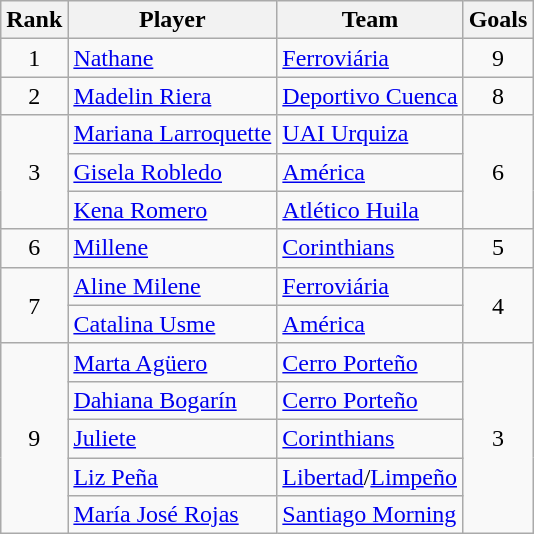<table class="wikitable">
<tr>
<th>Rank</th>
<th>Player</th>
<th>Team</th>
<th>Goals</th>
</tr>
<tr>
<td align=center>1</td>
<td> <a href='#'>Nathane</a></td>
<td> <a href='#'>Ferroviária</a></td>
<td align=center>9</td>
</tr>
<tr>
<td align=center>2</td>
<td> <a href='#'>Madelin Riera</a></td>
<td> <a href='#'>Deportivo Cuenca</a></td>
<td align=center>8</td>
</tr>
<tr>
<td align=center rowspan=3>3</td>
<td> <a href='#'>Mariana Larroquette</a></td>
<td> <a href='#'>UAI Urquiza</a></td>
<td align=center rowspan=3>6</td>
</tr>
<tr>
<td> <a href='#'>Gisela Robledo</a></td>
<td> <a href='#'>América</a></td>
</tr>
<tr>
<td> <a href='#'>Kena Romero</a></td>
<td> <a href='#'>Atlético Huila</a></td>
</tr>
<tr>
<td align=center>6</td>
<td> <a href='#'>Millene</a></td>
<td> <a href='#'>Corinthians</a></td>
<td align=center>5</td>
</tr>
<tr>
<td align=center rowspan=2>7</td>
<td> <a href='#'>Aline Milene</a></td>
<td> <a href='#'>Ferroviária</a></td>
<td align=center rowspan=2>4</td>
</tr>
<tr>
<td> <a href='#'>Catalina Usme</a></td>
<td> <a href='#'>América</a></td>
</tr>
<tr>
<td align=center rowspan=5>9</td>
<td> <a href='#'>Marta Agüero</a></td>
<td> <a href='#'>Cerro Porteño</a></td>
<td align=center rowspan=5>3</td>
</tr>
<tr>
<td> <a href='#'>Dahiana Bogarín</a></td>
<td> <a href='#'>Cerro Porteño</a></td>
</tr>
<tr>
<td> <a href='#'>Juliete</a></td>
<td> <a href='#'>Corinthians</a></td>
</tr>
<tr>
<td> <a href='#'>Liz Peña</a></td>
<td> <a href='#'>Libertad</a>/<a href='#'>Limpeño</a></td>
</tr>
<tr>
<td> <a href='#'>María José Rojas</a></td>
<td> <a href='#'>Santiago Morning</a></td>
</tr>
</table>
